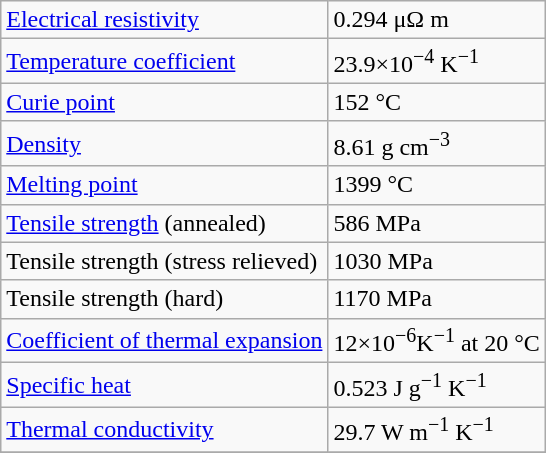<table class="wikitable">
<tr>
<td><a href='#'>Electrical resistivity</a></td>
<td>0.294 μΩ m</td>
</tr>
<tr>
<td><a href='#'>Temperature coefficient</a></td>
<td>23.9×10<sup>−4</sup> K<sup>−1</sup></td>
</tr>
<tr>
<td><a href='#'>Curie point</a></td>
<td>152 °C</td>
</tr>
<tr>
<td><a href='#'>Density</a></td>
<td>8.61 g cm<sup>−3</sup></td>
</tr>
<tr>
<td><a href='#'>Melting point</a></td>
<td>1399 °C</td>
</tr>
<tr>
<td><a href='#'>Tensile strength</a> (annealed)</td>
<td>586 MPa</td>
</tr>
<tr>
<td>Tensile strength (stress relieved)</td>
<td>1030 MPa</td>
</tr>
<tr>
<td>Tensile strength (hard)</td>
<td>1170 MPa</td>
</tr>
<tr>
<td><a href='#'>Coefficient of thermal expansion</a></td>
<td>12×10<sup>−6</sup>K<sup>−1</sup> at 20 °C</td>
</tr>
<tr>
<td><a href='#'>Specific heat</a></td>
<td>0.523 J g<sup>−1</sup> K<sup>−1</sup> </td>
</tr>
<tr>
<td><a href='#'>Thermal conductivity</a></td>
<td>29.7 W m<sup>−1</sup> K<sup>−1</sup> </td>
</tr>
<tr>
</tr>
</table>
